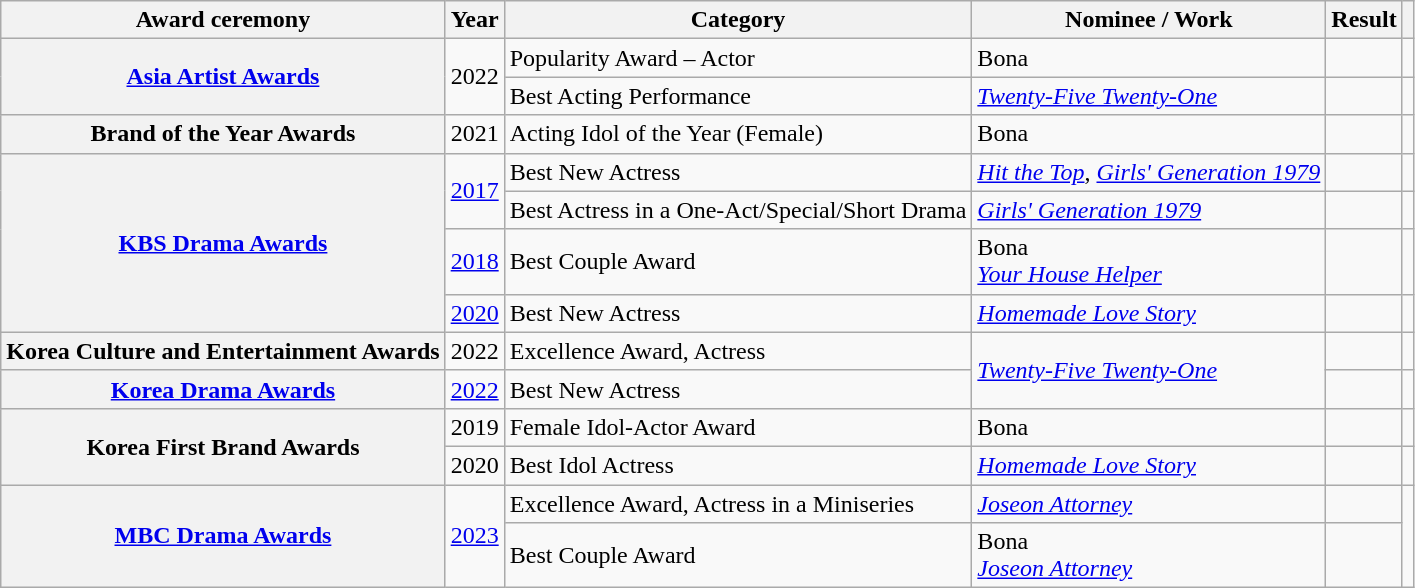<table class="wikitable plainrowheaders sortable">
<tr>
<th scope="col">Award ceremony</th>
<th scope="col">Year</th>
<th scope="col">Category</th>
<th scope="col">Nominee / Work</th>
<th scope="col">Result</th>
<th scope="col" class="unsortable"></th>
</tr>
<tr>
<th scope="row" rowspan="2"><a href='#'>Asia Artist Awards</a></th>
<td rowspan="2" style="text-align:center">2022</td>
<td>Popularity Award – Actor</td>
<td>Bona</td>
<td></td>
<td style="text-align:center"></td>
</tr>
<tr>
<td>Best Acting Performance</td>
<td><em><a href='#'>Twenty-Five Twenty-One</a></em></td>
<td></td>
<td style="text-align:center"></td>
</tr>
<tr>
<th scope="row">Brand of the Year Awards</th>
<td style="text-align:center">2021</td>
<td>Acting Idol of the Year (Female)</td>
<td>Bona</td>
<td></td>
<td style="text-align:center"></td>
</tr>
<tr>
<th scope="row"  rowspan="4"><a href='#'>KBS Drama Awards</a></th>
<td rowspan="2" style="text-align:center"><a href='#'>2017</a></td>
<td>Best New Actress</td>
<td><em><a href='#'>Hit the Top</a></em>, <em><a href='#'>Girls' Generation 1979</a></em></td>
<td></td>
<td style="text-align:center"></td>
</tr>
<tr>
<td>Best Actress in a One-Act/Special/Short Drama</td>
<td><em><a href='#'>Girls' Generation 1979</a></em></td>
<td></td>
<td style="text-align:center"></td>
</tr>
<tr>
<td style="text-align:center"><a href='#'>2018</a></td>
<td>Best Couple Award</td>
<td>Bona  <br><em><a href='#'>Your House Helper</a></em></td>
<td></td>
<td style="text-align:center"></td>
</tr>
<tr>
<td style="text-align:center"><a href='#'>2020</a></td>
<td>Best New Actress</td>
<td><em><a href='#'>Homemade Love Story</a></em></td>
<td></td>
<td style="text-align:center"></td>
</tr>
<tr>
<th scope="row">Korea Culture and Entertainment Awards</th>
<td style="text-align:center">2022</td>
<td>Excellence Award, Actress</td>
<td rowspan="2"><em><a href='#'>Twenty-Five Twenty-One</a></em></td>
<td></td>
<td style="text-align:center"></td>
</tr>
<tr>
<th scope="row"><a href='#'>Korea Drama Awards</a></th>
<td style="text-align:center"><a href='#'>2022</a></td>
<td>Best New Actress</td>
<td></td>
<td style="text-align:center"></td>
</tr>
<tr>
<th scope="row"  rowspan="2">Korea First Brand Awards</th>
<td style="text-align:center">2019</td>
<td>Female Idol-Actor Award</td>
<td>Bona</td>
<td></td>
<td style="text-align:center"></td>
</tr>
<tr>
<td style="text-align:center">2020</td>
<td>Best Idol Actress</td>
<td><em><a href='#'>Homemade Love Story</a></em></td>
<td></td>
<td style="text-align:center"></td>
</tr>
<tr>
<th scope="row"  rowspan="2"><a href='#'>MBC Drama Awards</a></th>
<td rowspan="2" style="text-align:center"><a href='#'>2023</a></td>
<td>Excellence Award, Actress in a Miniseries</td>
<td><em><a href='#'>Joseon Attorney</a></em></td>
<td></td>
<td rowspan="2" style="text-align:center"></td>
</tr>
<tr>
<td>Best Couple Award</td>
<td>Bona  <br><em><a href='#'>Joseon Attorney</a></em></td>
<td></td>
</tr>
</table>
